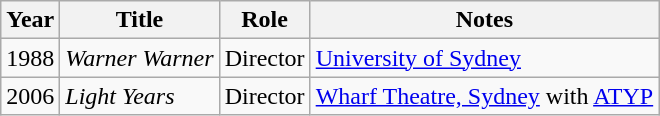<table class=wikitable>
<tr>
<th>Year</th>
<th>Title</th>
<th>Role</th>
<th>Notes</th>
</tr>
<tr>
<td>1988</td>
<td><em>Warner Warner</em></td>
<td>Director</td>
<td><a href='#'>University of Sydney</a></td>
</tr>
<tr>
<td>2006</td>
<td><em>Light Years</em></td>
<td>Director</td>
<td><a href='#'>Wharf Theatre, Sydney</a> with <a href='#'>ATYP</a></td>
</tr>
</table>
